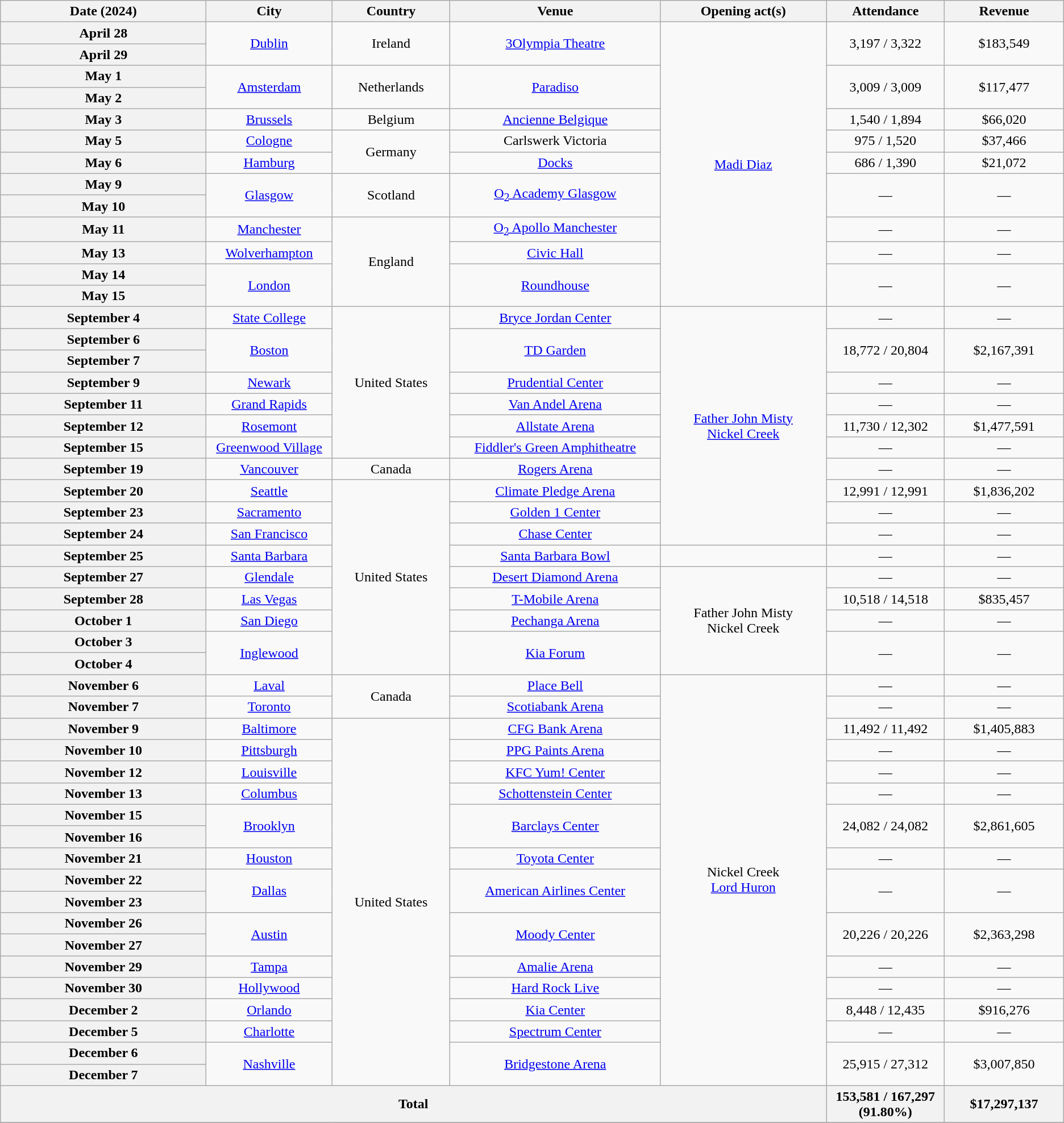<table class="wikitable plainrowheaders" style="text-align:center;">
<tr>
<th scope="col" style="width:20em;">Date (2024)</th>
<th scope="col" style="width:10em;">City</th>
<th scope="col" style="width:10em;">Country</th>
<th scope="col" style="width:20em;">Venue</th>
<th scope="col" style="width:16em;">Opening act(s)</th>
<th scope="col" style="width:10em;">Attendance</th>
<th scope="col" style="width:10em;">Revenue</th>
</tr>
<tr>
<th scope="row" style="text-align:center;">April 28</th>
<td rowspan="2"><a href='#'>Dublin</a></td>
<td rowspan="2">Ireland</td>
<td rowspan="2"><a href='#'>3Olympia Theatre</a></td>
<td rowspan="13"><a href='#'>Madi Diaz</a></td>
<td rowspan="2">3,197 / 3,322</td>
<td rowspan="2">$183,549</td>
</tr>
<tr>
<th scope="row" style="text-align:center;">April 29</th>
</tr>
<tr>
<th scope="row" style="text-align:center;">May 1</th>
<td rowspan="2"><a href='#'>Amsterdam</a></td>
<td rowspan="2">Netherlands</td>
<td rowspan="2"><a href='#'>Paradiso</a></td>
<td rowspan="2">3,009 / 3,009</td>
<td rowspan="2">$117,477</td>
</tr>
<tr>
<th scope="row" style="text-align:center;">May 2</th>
</tr>
<tr>
<th scope="row" style="text-align:center;">May 3</th>
<td><a href='#'>Brussels</a></td>
<td>Belgium</td>
<td><a href='#'>Ancienne Belgique</a></td>
<td>1,540 / 1,894</td>
<td>$66,020</td>
</tr>
<tr>
<th scope="row" style="text-align:center;">May 5</th>
<td><a href='#'>Cologne</a></td>
<td rowspan="2">Germany</td>
<td>Carlswerk Victoria</td>
<td>975 / 1,520</td>
<td>$37,466</td>
</tr>
<tr>
<th scope="row" style="text-align:center;">May 6</th>
<td><a href='#'>Hamburg</a></td>
<td><a href='#'>Docks</a></td>
<td>686 / 1,390</td>
<td>$21,072</td>
</tr>
<tr>
<th scope="row" style="text-align:center;">May 9</th>
<td rowspan="2"><a href='#'>Glasgow</a></td>
<td rowspan="2">Scotland</td>
<td rowspan="2"><a href='#'>O<sub>2</sub> Academy Glasgow</a></td>
<td rowspan="2">—</td>
<td rowspan="2">—</td>
</tr>
<tr>
<th scope="row" style="text-align:center;">May 10</th>
</tr>
<tr>
<th scope="row" style="text-align:center;">May 11</th>
<td><a href='#'>Manchester</a></td>
<td rowspan="4">England</td>
<td><a href='#'>O<sub>2</sub> Apollo Manchester</a></td>
<td>—</td>
<td>—</td>
</tr>
<tr>
<th scope="row" style="text-align:center;">May 13</th>
<td><a href='#'>Wolverhampton</a></td>
<td><a href='#'>Civic Hall</a></td>
<td>—</td>
<td>—</td>
</tr>
<tr>
<th scope="row" style="text-align:center;">May 14</th>
<td rowspan="2"><a href='#'>London</a></td>
<td rowspan="2"><a href='#'>Roundhouse</a></td>
<td rowspan="2">—</td>
<td rowspan="2">—</td>
</tr>
<tr>
<th scope="row" style="text-align:center;">May 15</th>
</tr>
<tr>
<th scope="row" style="text-align:center;">September 4</th>
<td><a href='#'>State College</a></td>
<td rowspan="7">United States</td>
<td><a href='#'>Bryce Jordan Center</a></td>
<td rowspan="11"><a href='#'>Father John Misty</a> <br> <a href='#'>Nickel Creek</a></td>
<td>—</td>
<td>—</td>
</tr>
<tr>
<th scope="row" style="text-align:center;">September 6</th>
<td rowspan="2"><a href='#'>Boston</a></td>
<td rowspan="2"><a href='#'>TD Garden</a></td>
<td rowspan="2">18,772 / 20,804</td>
<td rowspan="2">$2,167,391</td>
</tr>
<tr>
<th scope="row" style="text-align:center;">September 7</th>
</tr>
<tr>
<th scope="row" style="text-align:center;">September 9</th>
<td><a href='#'>Newark</a></td>
<td><a href='#'>Prudential Center</a></td>
<td>—</td>
<td>—</td>
</tr>
<tr>
<th scope="row" style="text-align:center;">September 11</th>
<td><a href='#'>Grand Rapids</a></td>
<td><a href='#'>Van Andel Arena</a></td>
<td>—</td>
<td>—</td>
</tr>
<tr>
<th scope="row" style="text-align:center;">September 12</th>
<td><a href='#'>Rosemont</a></td>
<td><a href='#'>Allstate Arena</a></td>
<td>11,730 / 12,302</td>
<td>$1,477,591</td>
</tr>
<tr>
<th scope="row" style="text-align:center;">September 15</th>
<td><a href='#'>Greenwood Village</a></td>
<td><a href='#'>Fiddler's Green Amphitheatre</a></td>
<td>—</td>
<td>—</td>
</tr>
<tr>
<th scope="row" style="text-align:center;">September 19</th>
<td><a href='#'>Vancouver</a></td>
<td>Canada</td>
<td><a href='#'>Rogers Arena</a></td>
<td>—</td>
<td>—</td>
</tr>
<tr>
<th scope="row" style="text-align:center;">September 20</th>
<td><a href='#'>Seattle</a></td>
<td rowspan="9">United States</td>
<td><a href='#'>Climate Pledge Arena</a></td>
<td>12,991 / 12,991</td>
<td>$1,836,202</td>
</tr>
<tr>
<th scope="row" style="text-align:center;">September 23</th>
<td><a href='#'>Sacramento</a></td>
<td><a href='#'>Golden 1 Center</a></td>
<td>—</td>
<td>—</td>
</tr>
<tr>
<th scope="row" style="text-align:center;">September 24</th>
<td><a href='#'>San Francisco</a></td>
<td><a href='#'>Chase Center</a></td>
<td>—</td>
<td>—</td>
</tr>
<tr>
<th scope="row" style="text-align:center;">September 25</th>
<td><a href='#'>Santa Barbara</a></td>
<td><a href='#'>Santa Barbara Bowl</a></td>
<td></td>
<td>—</td>
<td>—</td>
</tr>
<tr>
<th scope="row" style="text-align:center;">September 27</th>
<td><a href='#'>Glendale</a></td>
<td><a href='#'>Desert Diamond Arena</a></td>
<td rowspan="5">Father John Misty <br> Nickel Creek</td>
<td>—</td>
<td>—</td>
</tr>
<tr>
<th scope="row" style="text-align:center;">September 28</th>
<td><a href='#'>Las Vegas</a></td>
<td><a href='#'>T-Mobile Arena</a></td>
<td>10,518 / 14,518</td>
<td>$835,457</td>
</tr>
<tr>
<th scope="row" style="text-align:center;">October 1</th>
<td><a href='#'>San Diego</a></td>
<td><a href='#'>Pechanga Arena</a></td>
<td>—</td>
<td>—</td>
</tr>
<tr>
<th scope="row" style="text-align:center;">October 3</th>
<td rowspan="2"><a href='#'>Inglewood</a></td>
<td rowspan="2"><a href='#'>Kia Forum</a></td>
<td rowspan="2">—</td>
<td rowspan="2">—</td>
</tr>
<tr>
<th scope="row" style="text-align:center;">October 4</th>
</tr>
<tr>
<th scope="row" style="text-align:center;">November 6</th>
<td><a href='#'>Laval</a></td>
<td rowspan="2">Canada</td>
<td><a href='#'>Place Bell</a></td>
<td rowspan="19">Nickel Creek <br> <a href='#'>Lord Huron</a></td>
<td>—</td>
<td>—</td>
</tr>
<tr>
<th scope="row" style="text-align:center;">November 7</th>
<td><a href='#'>Toronto</a></td>
<td><a href='#'>Scotiabank Arena</a></td>
<td>—</td>
<td>—</td>
</tr>
<tr>
<th scope="row" style="text-align:center;">November 9</th>
<td><a href='#'>Baltimore</a></td>
<td rowspan="17">United States</td>
<td><a href='#'>CFG Bank Arena</a></td>
<td>11,492 / 11,492</td>
<td>$1,405,883</td>
</tr>
<tr>
<th scope="row" style="text-align:center;">November 10</th>
<td><a href='#'>Pittsburgh</a></td>
<td><a href='#'>PPG Paints Arena</a></td>
<td>—</td>
<td>—</td>
</tr>
<tr>
<th scope="row" style="text-align:center;">November 12</th>
<td><a href='#'>Louisville</a></td>
<td><a href='#'>KFC Yum! Center</a></td>
<td>—</td>
<td>—</td>
</tr>
<tr>
<th scope="row" style="text-align:center;">November 13</th>
<td><a href='#'>Columbus</a></td>
<td><a href='#'>Schottenstein Center</a></td>
<td>—</td>
<td>—</td>
</tr>
<tr>
<th scope="row" style="text-align:center;">November 15</th>
<td rowspan="2"><a href='#'>Brooklyn</a></td>
<td rowspan="2"><a href='#'>Barclays Center</a></td>
<td rowspan="2">24,082 / 24,082</td>
<td rowspan="2">$2,861,605</td>
</tr>
<tr>
<th scope="row" style="text-align:center;">November 16</th>
</tr>
<tr>
<th scope="row" style="text-align:center;">November 21</th>
<td><a href='#'>Houston</a></td>
<td><a href='#'>Toyota Center</a></td>
<td>—</td>
<td>—</td>
</tr>
<tr>
<th scope="row" style="text-align:center;">November 22</th>
<td rowspan="2"><a href='#'>Dallas</a></td>
<td rowspan="2"><a href='#'>American Airlines Center</a></td>
<td rowspan="2">—</td>
<td rowspan="2">—</td>
</tr>
<tr>
<th scope="row" style="text-align:center;">November 23</th>
</tr>
<tr>
<th scope="row" style="text-align:center;">November 26</th>
<td rowspan="2"><a href='#'>Austin</a></td>
<td rowspan="2"><a href='#'>Moody Center</a></td>
<td rowspan="2">20,226 / 20,226</td>
<td rowspan="2">$2,363,298</td>
</tr>
<tr>
<th scope="row" style="text-align:center;">November 27</th>
</tr>
<tr>
<th scope="row" style="text-align:center;">November 29</th>
<td><a href='#'>Tampa</a></td>
<td><a href='#'>Amalie Arena</a></td>
<td>—</td>
<td>—</td>
</tr>
<tr>
<th scope="row" style="text-align:center;">November 30</th>
<td><a href='#'>Hollywood</a></td>
<td><a href='#'>Hard Rock Live</a></td>
<td>—</td>
<td>—</td>
</tr>
<tr>
<th scope="row" style="text-align:center;">December 2</th>
<td><a href='#'>Orlando</a></td>
<td><a href='#'>Kia Center</a></td>
<td>8,448 / 12,435</td>
<td>$916,276</td>
</tr>
<tr>
<th scope="row" style="text-align:center;">December 5</th>
<td><a href='#'>Charlotte</a></td>
<td><a href='#'>Spectrum Center</a></td>
<td>—</td>
<td>—</td>
</tr>
<tr>
<th scope="row" style="text-align:center;">December 6</th>
<td rowspan="2"><a href='#'>Nashville</a></td>
<td rowspan="2"><a href='#'>Bridgestone Arena</a></td>
<td rowspan="2">25,915 / 27,312</td>
<td rowspan="2">$3,007,850</td>
</tr>
<tr>
<th scope="row" style="text-align:center;">December 7</th>
</tr>
<tr>
<th colspan="5">Total</th>
<th>153,581 / 167,297 (91.80%)</th>
<th>$17,297,137</th>
</tr>
<tr>
</tr>
</table>
